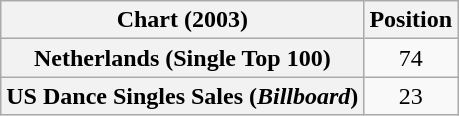<table class="wikitable plainrowheaders" style="text-align:center">
<tr>
<th>Chart (2003)</th>
<th>Position</th>
</tr>
<tr>
<th scope="row">Netherlands (Single Top 100)</th>
<td>74</td>
</tr>
<tr>
<th scope="row">US Dance Singles Sales (<em>Billboard</em>)</th>
<td>23</td>
</tr>
</table>
